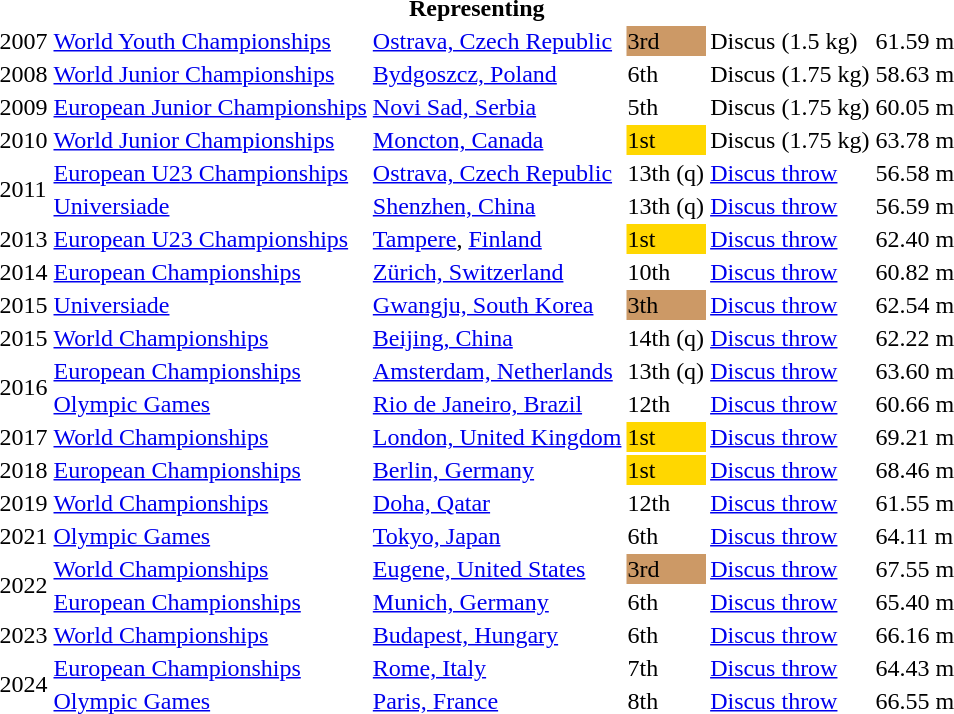<table>
<tr>
<th colspan="6">Representing </th>
</tr>
<tr>
<td>2007</td>
<td><a href='#'>World Youth Championships</a></td>
<td><a href='#'>Ostrava, Czech Republic</a></td>
<td bgcolor="cc9966">3rd</td>
<td>Discus (1.5 kg)</td>
<td>61.59 m</td>
</tr>
<tr>
<td>2008</td>
<td><a href='#'>World Junior Championships</a></td>
<td><a href='#'>Bydgoszcz, Poland</a></td>
<td>6th</td>
<td>Discus (1.75 kg)</td>
<td>58.63 m</td>
</tr>
<tr>
<td>2009</td>
<td><a href='#'>European Junior Championships</a></td>
<td><a href='#'>Novi Sad, Serbia</a></td>
<td>5th</td>
<td>Discus (1.75 kg)</td>
<td>60.05 m</td>
</tr>
<tr>
<td>2010</td>
<td><a href='#'>World Junior Championships</a></td>
<td><a href='#'>Moncton, Canada</a></td>
<td bgcolor="gold">1st</td>
<td>Discus (1.75 kg)</td>
<td>63.78 m</td>
</tr>
<tr>
<td rowspan=2>2011</td>
<td><a href='#'>European U23 Championships</a></td>
<td><a href='#'>Ostrava, Czech Republic</a></td>
<td>13th (q)</td>
<td><a href='#'>Discus throw</a></td>
<td>56.58 m</td>
</tr>
<tr>
<td><a href='#'>Universiade</a></td>
<td><a href='#'>Shenzhen, China</a></td>
<td>13th (q)</td>
<td><a href='#'>Discus throw</a></td>
<td>56.59 m</td>
</tr>
<tr>
<td>2013</td>
<td><a href='#'>European U23 Championships</a></td>
<td><a href='#'>Tampere</a>, <a href='#'>Finland</a></td>
<td bgcolor=gold>1st</td>
<td><a href='#'>Discus throw</a></td>
<td>62.40 m</td>
</tr>
<tr>
<td>2014</td>
<td><a href='#'>European Championships</a></td>
<td><a href='#'>Zürich, Switzerland</a></td>
<td>10th</td>
<td><a href='#'>Discus throw</a></td>
<td>60.82 m</td>
</tr>
<tr>
<td>2015</td>
<td><a href='#'>Universiade</a></td>
<td><a href='#'>Gwangju, South Korea</a></td>
<td bgcolor="cc9966">3th</td>
<td><a href='#'>Discus throw</a></td>
<td>62.54 m</td>
</tr>
<tr>
<td>2015</td>
<td><a href='#'>World Championships</a></td>
<td><a href='#'>Beijing, China</a></td>
<td>14th (q)</td>
<td><a href='#'>Discus throw</a></td>
<td>62.22 m</td>
</tr>
<tr>
<td rowspan=2>2016</td>
<td><a href='#'>European Championships</a></td>
<td><a href='#'>Amsterdam, Netherlands</a></td>
<td>13th (q)</td>
<td><a href='#'>Discus throw</a></td>
<td>63.60 m</td>
</tr>
<tr>
<td><a href='#'>Olympic Games</a></td>
<td><a href='#'>Rio de Janeiro, Brazil</a></td>
<td>12th</td>
<td><a href='#'>Discus throw</a></td>
<td>60.66 m</td>
</tr>
<tr>
<td>2017</td>
<td><a href='#'>World Championships</a></td>
<td><a href='#'>London, United Kingdom</a></td>
<td bgcolor=gold>1st</td>
<td><a href='#'>Discus throw</a></td>
<td>69.21 m</td>
</tr>
<tr>
<td>2018</td>
<td><a href='#'>European Championships</a></td>
<td><a href='#'>Berlin, Germany</a></td>
<td bgcolor=gold>1st</td>
<td><a href='#'>Discus throw</a></td>
<td>68.46 m</td>
</tr>
<tr>
<td>2019</td>
<td><a href='#'>World Championships</a></td>
<td><a href='#'>Doha, Qatar</a></td>
<td>12th</td>
<td><a href='#'>Discus throw</a></td>
<td>61.55 m</td>
</tr>
<tr>
<td>2021</td>
<td><a href='#'>Olympic Games</a></td>
<td><a href='#'>Tokyo, Japan</a></td>
<td>6th</td>
<td><a href='#'>Discus throw</a></td>
<td>64.11 m</td>
</tr>
<tr>
<td rowspan=2>2022</td>
<td><a href='#'>World Championships</a></td>
<td><a href='#'>Eugene, United States</a></td>
<td bgcolor=cc9966>3rd</td>
<td><a href='#'>Discus throw</a></td>
<td>67.55 m</td>
</tr>
<tr>
<td><a href='#'>European Championships</a></td>
<td><a href='#'>Munich, Germany</a></td>
<td>6th</td>
<td><a href='#'>Discus throw</a></td>
<td>65.40 m</td>
</tr>
<tr>
<td>2023</td>
<td><a href='#'>World Championships</a></td>
<td><a href='#'>Budapest, Hungary</a></td>
<td>6th</td>
<td><a href='#'>Discus throw</a></td>
<td>66.16 m</td>
</tr>
<tr>
<td rowspan=2>2024</td>
<td><a href='#'>European Championships</a></td>
<td><a href='#'>Rome, Italy</a></td>
<td>7th</td>
<td><a href='#'>Discus throw</a></td>
<td>64.43 m</td>
</tr>
<tr>
<td><a href='#'>Olympic Games</a></td>
<td><a href='#'>Paris, France</a></td>
<td>8th</td>
<td><a href='#'>Discus throw</a></td>
<td>66.55 m</td>
</tr>
</table>
